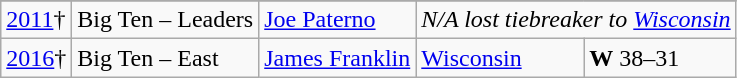<table class="wikitable">
<tr>
</tr>
<tr>
<td><a href='#'>2011</a>†</td>
<td>Big Ten – Leaders</td>
<td><a href='#'>Joe Paterno</a></td>
<td colspan="2"><em>N/A lost tiebreaker to <a href='#'>Wisconsin</a></em></td>
</tr>
<tr>
<td><a href='#'>2016</a>†</td>
<td>Big Ten – East</td>
<td><a href='#'>James Franklin</a></td>
<td><a href='#'>Wisconsin</a></td>
<td><strong>W</strong> 38–31</td>
</tr>
</table>
